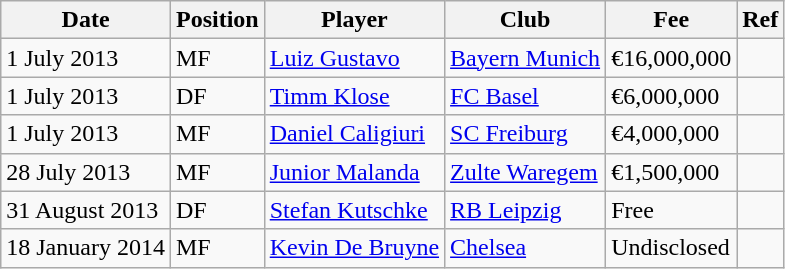<table class="wikitable sortable">
<tr>
<th>Date</th>
<th>Position</th>
<th>Player</th>
<th>Club</th>
<th>Fee</th>
<th>Ref</th>
</tr>
<tr>
<td>1 July 2013</td>
<td>MF</td>
<td><a href='#'>Luiz Gustavo</a></td>
<td><a href='#'>Bayern Munich</a></td>
<td>€16,000,000</td>
<td></td>
</tr>
<tr>
<td>1 July 2013</td>
<td>DF</td>
<td><a href='#'>Timm Klose</a></td>
<td><a href='#'>FC Basel</a></td>
<td>€6,000,000</td>
<td></td>
</tr>
<tr>
<td>1 July 2013</td>
<td>MF</td>
<td><a href='#'>Daniel Caligiuri</a></td>
<td><a href='#'>SC Freiburg</a></td>
<td>€4,000,000</td>
<td></td>
</tr>
<tr>
<td>28 July 2013</td>
<td>MF</td>
<td><a href='#'>Junior Malanda</a></td>
<td><a href='#'>Zulte Waregem</a></td>
<td>€1,500,000</td>
<td></td>
</tr>
<tr>
<td>31 August 2013</td>
<td>DF</td>
<td><a href='#'>Stefan Kutschke</a></td>
<td><a href='#'>RB Leipzig</a></td>
<td>Free</td>
<td></td>
</tr>
<tr>
<td>18 January 2014</td>
<td>MF</td>
<td><a href='#'>Kevin De Bruyne</a></td>
<td><a href='#'>Chelsea</a></td>
<td>Undisclosed</td>
<td></td>
</tr>
</table>
